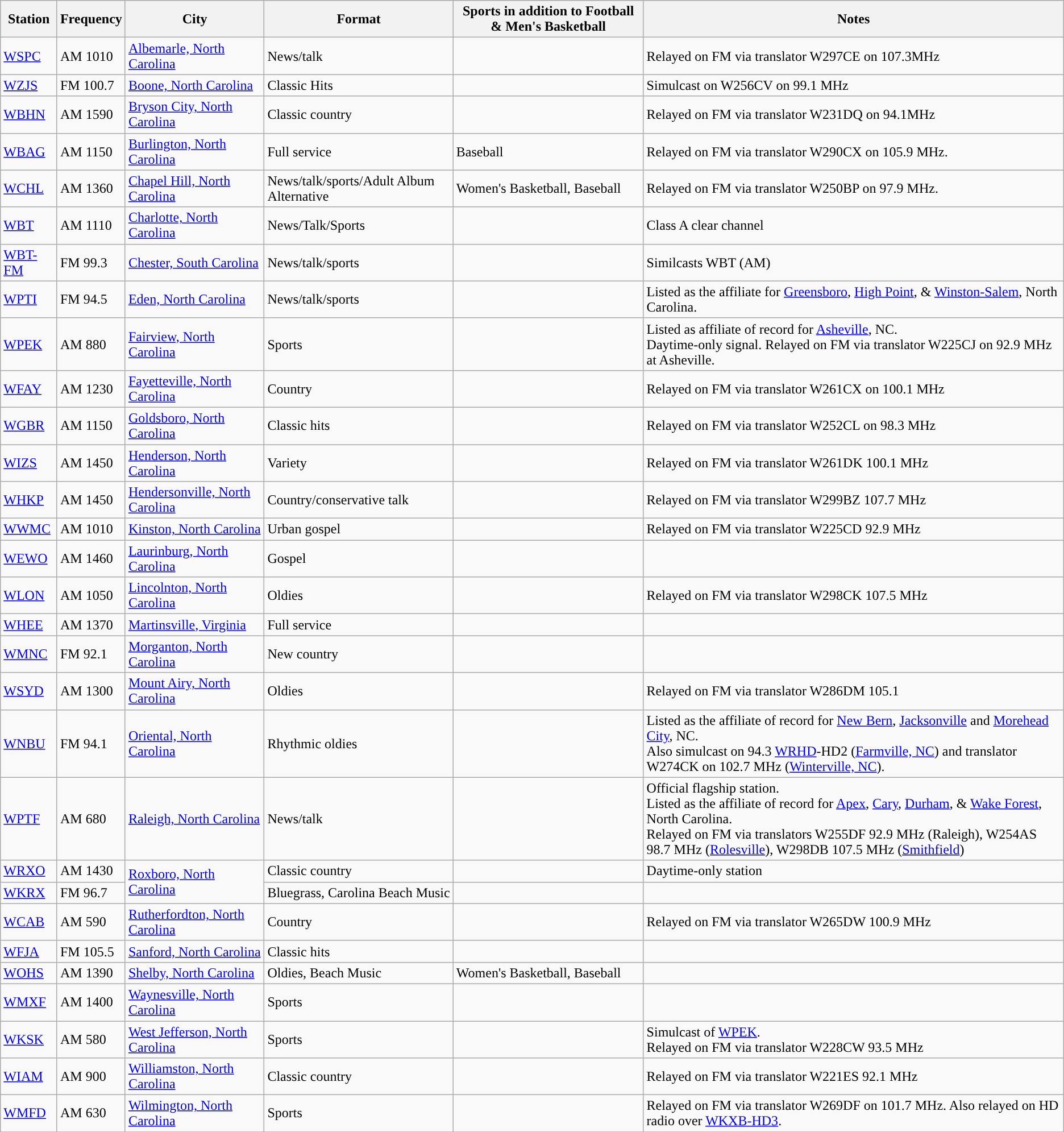<table class="wikitable sortable">
<tr>
<th>Station</th>
<th>Frequency</th>
<th>City</th>
<th>Format</th>
<th>Sports in addition to Football & Men's Basketball</th>
<th>Notes</th>
</tr>
<tr>
<td><a href='#'>WSPC</a></td>
<td data-sort-value=001010>AM 1010</td>
<td><a href='#'>Albemarle, North Carolina</a></td>
<td>News/talk</td>
<td></td>
<td>Relayed on FM via translator W297CE on 107.3MHz</td>
</tr>
<tr>
<td><a href='#'>WZJS</a></td>
<td data-sort-value=100700>FM 100.7</td>
<td><a href='#'>Boone, North Carolina</a></td>
<td>Classic Hits</td>
<td></td>
<td>Simulcast on W256CV on 99.1 MHz</td>
</tr>
<tr>
<td><a href='#'>WBHN</a></td>
<td data-sort-value=001590>AM 1590</td>
<td><a href='#'>Bryson City, North Carolina</a></td>
<td>Classic country</td>
<td></td>
<td>Relayed on FM via translator W231DQ on 94.1MHz</td>
</tr>
<tr>
<td><a href='#'>WBAG</a></td>
<td data-sort-value=001150>AM 1150</td>
<td><a href='#'>Burlington, North Carolina</a></td>
<td>Full service</td>
<td>Baseball</td>
<td>Relayed on FM via translator W290CX on 105.9 MHz.</td>
</tr>
<tr>
<td><a href='#'>WCHL</a></td>
<td data-sort-value=001360>AM 1360</td>
<td><a href='#'>Chapel Hill, North Carolina</a></td>
<td>News/talk/sports/Adult Album Alternative</td>
<td>Women's Basketball, Baseball</td>
<td>Relayed on FM via translator W250BP on 97.9 MHz.</td>
</tr>
<tr>
<td><a href='#'>WBT</a></td>
<td data-sort-value=001110>AM 1110</td>
<td><a href='#'>Charlotte, North Carolina</a></td>
<td>News/Talk/Sports</td>
<td></td>
<td>Class A clear channel</td>
</tr>
<tr>
<td><a href='#'>WBT-FM</a></td>
<td data-sort-value=099300>FM 99.3</td>
<td><a href='#'>Chester, South Carolina</a></td>
<td>News/talk/sports</td>
<td></td>
<td>Similcasts WBT (AM)</td>
</tr>
<tr>
<td><a href='#'>WPTI</a></td>
<td data-sort-value=094500>FM 94.5</td>
<td><a href='#'>Eden, North Carolina</a></td>
<td>News/talk/sports</td>
<td></td>
<td>Listed as the affiliate for <a href='#'>Greensboro</a>, <a href='#'>High Point</a>, & <a href='#'>Winston-Salem</a>, North Carolina.</td>
</tr>
<tr>
<td><a href='#'>WPEK</a></td>
<td data-sort-value=000850>AM 880</td>
<td><a href='#'>Fairview, North Carolina</a></td>
<td>Sports</td>
<td></td>
<td>Listed as affiliate of record for <a href='#'>Asheville</a>, NC.<br>Daytime-only signal. Relayed on FM via translator W225CJ on 92.9 MHz at Asheville.</td>
</tr>
<tr>
<td><a href='#'>WFAY</a></td>
<td data-sort-value=001230>AM 1230</td>
<td><a href='#'>Fayetteville, North Carolina</a></td>
<td>Country</td>
<td></td>
<td>Relayed on FM via translator W261CX on 100.1 MHz</td>
</tr>
<tr>
<td><a href='#'>WGBR</a></td>
<td data-sort-value=001150>AM 1150</td>
<td><a href='#'>Goldsboro, North Carolina</a></td>
<td>Classic hits</td>
<td></td>
<td>Relayed on FM via translator W252CL on 98.3 MHz</td>
</tr>
<tr>
<td><a href='#'>WIZS</a></td>
<td data-sort-value=001450>AM 1450</td>
<td><a href='#'>Henderson, North Carolina</a></td>
<td>Variety</td>
<td></td>
<td>Relayed on FM via translator W261DK 100.1 MHz</td>
</tr>
<tr>
<td><a href='#'>WHKP</a></td>
<td data-sort-value=001450>AM 1450</td>
<td><a href='#'>Hendersonville, North Carolina</a></td>
<td>Country/conservative talk</td>
<td></td>
<td>Relayed on FM via translator W299BZ 107.7 MHz</td>
</tr>
<tr>
<td><a href='#'>WWMC</a></td>
<td data-sort-value=001010>AM 1010</td>
<td><a href='#'>Kinston, North Carolina</a></td>
<td>Urban gospel</td>
<td></td>
<td>Relayed on FM via translator W225CD 92.9 MHz</td>
</tr>
<tr>
<td><a href='#'>WEWO</a></td>
<td data-sort-value=001460>AM 1460</td>
<td><a href='#'>Laurinburg, North Carolina</a></td>
<td>Gospel</td>
<td></td>
<td></td>
</tr>
<tr>
<td><a href='#'>WLON</a></td>
<td data-sort-value=001050>AM 1050</td>
<td><a href='#'>Lincolnton, North Carolina</a></td>
<td>Oldies</td>
<td></td>
<td>Relayed on FM via translator W298CK 107.5 MHz</td>
</tr>
<tr>
<td><a href='#'>WHEE</a></td>
<td data-sort-value=001370>AM 1370</td>
<td><a href='#'>Martinsville, Virginia</a></td>
<td>Full service</td>
<td></td>
<td></td>
</tr>
<tr>
<td><a href='#'>WMNC</a></td>
<td data-sort-value=092100>FM 92.1</td>
<td><a href='#'>Morganton, North Carolina</a></td>
<td>New country</td>
<td></td>
<td></td>
</tr>
<tr>
<td><a href='#'>WSYD</a></td>
<td data-sort-value=001300>AM 1300</td>
<td><a href='#'>Mount Airy, North Carolina</a></td>
<td>Oldies</td>
<td></td>
<td>Relayed on FM via translator W286DM 105.1</td>
</tr>
<tr>
<td><a href='#'>WNBU</a></td>
<td data-sort-value=094100>FM 94.1</td>
<td><a href='#'>Oriental, North Carolina</a></td>
<td>Rhythmic oldies</td>
<td></td>
<td>Listed as the affiliate of record for <a href='#'>New Bern</a>, <a href='#'>Jacksonville</a> and <a href='#'>Morehead City</a>, NC.<br>Also simulcast on 94.3 <a href='#'>WRHD</a>-HD2 (<a href='#'>Farmville, NC</a>) and translator W274CK on 102.7 MHz (<a href='#'>Winterville, NC</a>).</td>
</tr>
<tr>
<td><a href='#'>WPTF</a></td>
<td data-sort-value=000680>AM 680</td>
<td><a href='#'>Raleigh, North Carolina</a></td>
<td>News/talk</td>
<td></td>
<td>Official flagship station.<br>Listed as the affiliate of record for <a href='#'>Apex</a>, <a href='#'>Cary</a>, <a href='#'>Durham</a>, & <a href='#'>Wake Forest</a>, North Carolina.<br>Relayed on FM via translators W255DF 92.9 MHz (Raleigh), W254AS 98.7 MHz (<a href='#'>Rolesville</a>), W298DB 107.5 MHz (<a href='#'>Smithfield</a>)</td>
</tr>
<tr>
<td><a href='#'>WRXO</a></td>
<td data-sort-value=001430>AM 1430</td>
<td rowspan=2><a href='#'>Roxboro, North Carolina</a></td>
<td>Classic country</td>
<td></td>
<td>Daytime-only station</td>
</tr>
<tr>
<td><a href='#'>WKRX</a></td>
<td data-sort-value=096700>FM 96.7</td>
<td>Bluegrass, Carolina Beach Music</td>
<td></td>
<td></td>
</tr>
<tr>
<td><a href='#'>WCAB</a></td>
<td data-sort-value=000590>AM 590</td>
<td><a href='#'>Rutherfordton, North Carolina</a></td>
<td>Country</td>
<td></td>
<td>Relayed on FM via translator W265DW 100.9 MHz</td>
</tr>
<tr>
<td><a href='#'>WFJA</a></td>
<td data-sort-value=105500>FM 105.5</td>
<td><a href='#'>Sanford, North Carolina</a></td>
<td>Classic hits</td>
<td></td>
<td></td>
</tr>
<tr>
<td><a href='#'>WOHS</a></td>
<td data-sort-value=001390>AM 1390</td>
<td><a href='#'>Shelby, North Carolina</a></td>
<td>Oldies, Beach Music</td>
<td>Women's Basketball, Baseball</td>
<td></td>
</tr>
<tr>
<td><a href='#'>WMXF</a></td>
<td data-sort-value=001400>AM 1400</td>
<td><a href='#'>Waynesville, North Carolina</a></td>
<td>Sports</td>
<td></td>
<td></td>
</tr>
<tr>
<td><a href='#'>WKSK</a></td>
<td data-sort-value=000580>AM 580</td>
<td><a href='#'>West Jefferson, North Carolina</a></td>
<td>Sports</td>
<td></td>
<td>Simulcast of <a href='#'>WPEK</a>.<br>Relayed on FM via translator W228CW 93.5 MHz</td>
</tr>
<tr>
<td><a href='#'>WIAM</a></td>
<td data-sort-value=000900>AM 900</td>
<td><a href='#'>Williamston, North Carolina</a></td>
<td>Classic country</td>
<td></td>
<td>Relayed on FM via translator W221ES 92.1 MHz</td>
</tr>
<tr>
<td><a href='#'>WMFD</a></td>
<td data-sort-value=000630>AM 630</td>
<td><a href='#'>Wilmington, North Carolina</a></td>
<td>Sports</td>
<td></td>
<td>Relayed on FM via translator W269DF on 101.7 MHz. Also relayed on HD radio over <a href='#'>WKXB-HD3</a>.</td>
</tr>
<tr>
</tr>
</table>
